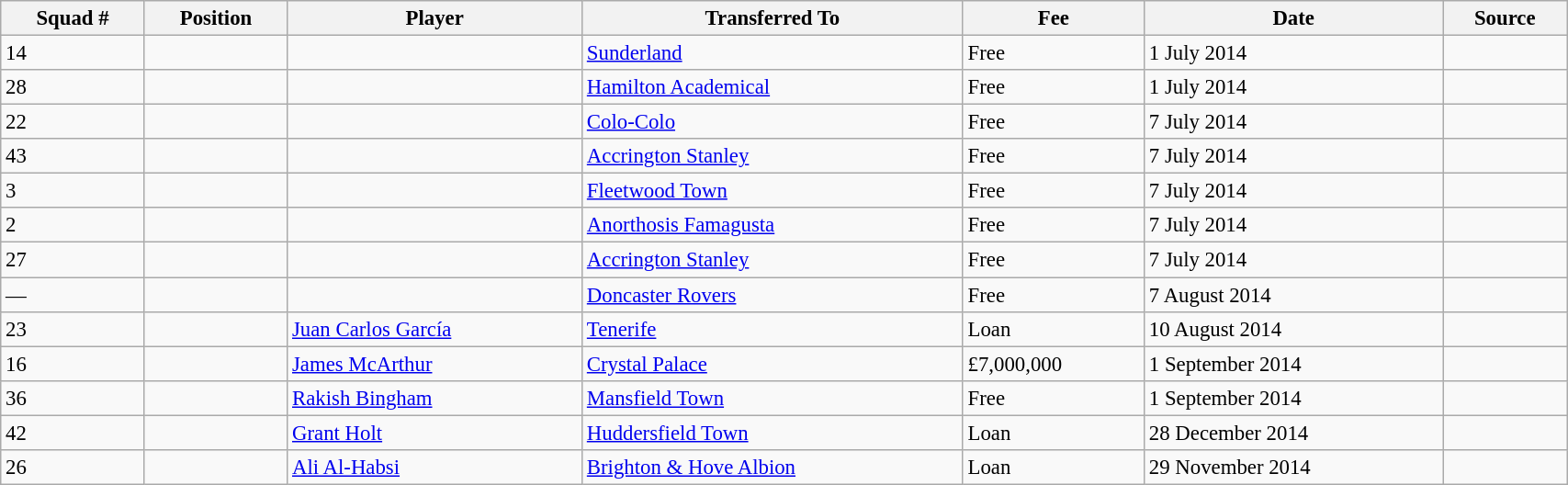<table class="wikitable sortable" style="width:90%; text-align:center; font-size:95%; text-align:left;">
<tr>
<th>Squad #</th>
<th>Position</th>
<th>Player</th>
<th>Transferred To</th>
<th>Fee</th>
<th>Date</th>
<th>Source</th>
</tr>
<tr>
<td>14</td>
<td></td>
<td> </td>
<td> <a href='#'>Sunderland</a></td>
<td>Free</td>
<td>1 July 2014</td>
<td></td>
</tr>
<tr>
<td>28</td>
<td></td>
<td> </td>
<td> <a href='#'>Hamilton Academical</a></td>
<td>Free</td>
<td>1 July 2014</td>
<td></td>
</tr>
<tr>
<td>22</td>
<td></td>
<td> </td>
<td> <a href='#'>Colo-Colo</a></td>
<td>Free</td>
<td>7 July 2014</td>
<td></td>
</tr>
<tr>
<td>43</td>
<td></td>
<td> </td>
<td> <a href='#'>Accrington Stanley</a></td>
<td>Free</td>
<td>7 July 2014</td>
<td></td>
</tr>
<tr>
<td>3</td>
<td></td>
<td> </td>
<td> <a href='#'>Fleetwood Town</a></td>
<td>Free</td>
<td>7 July 2014</td>
<td></td>
</tr>
<tr>
<td>2</td>
<td></td>
<td> </td>
<td> <a href='#'>Anorthosis Famagusta</a></td>
<td>Free</td>
<td>7 July 2014</td>
<td></td>
</tr>
<tr>
<td>27</td>
<td></td>
<td> </td>
<td> <a href='#'>Accrington Stanley</a></td>
<td>Free</td>
<td>7 July 2014</td>
<td></td>
</tr>
<tr>
<td>—</td>
<td></td>
<td> </td>
<td> <a href='#'>Doncaster Rovers</a></td>
<td>Free</td>
<td>7 August 2014</td>
<td></td>
</tr>
<tr>
<td>23</td>
<td></td>
<td> <a href='#'>Juan Carlos García</a></td>
<td> <a href='#'>Tenerife</a></td>
<td>Loan</td>
<td>10 August 2014</td>
<td></td>
</tr>
<tr>
<td>16</td>
<td></td>
<td> <a href='#'>James McArthur</a></td>
<td> <a href='#'>Crystal Palace</a></td>
<td>£7,000,000</td>
<td>1 September 2014</td>
<td></td>
</tr>
<tr>
<td>36</td>
<td></td>
<td> <a href='#'>Rakish Bingham</a></td>
<td> <a href='#'>Mansfield Town</a></td>
<td>Free</td>
<td>1 September 2014</td>
<td></td>
</tr>
<tr>
<td>42</td>
<td></td>
<td> <a href='#'>Grant Holt</a></td>
<td> <a href='#'>Huddersfield Town</a></td>
<td>Loan</td>
<td>28 December 2014</td>
<td></td>
</tr>
<tr>
<td>26</td>
<td></td>
<td> <a href='#'>Ali Al-Habsi</a></td>
<td> <a href='#'>Brighton & Hove Albion</a></td>
<td>Loan</td>
<td>29 November 2014</td>
<td></td>
</tr>
</table>
